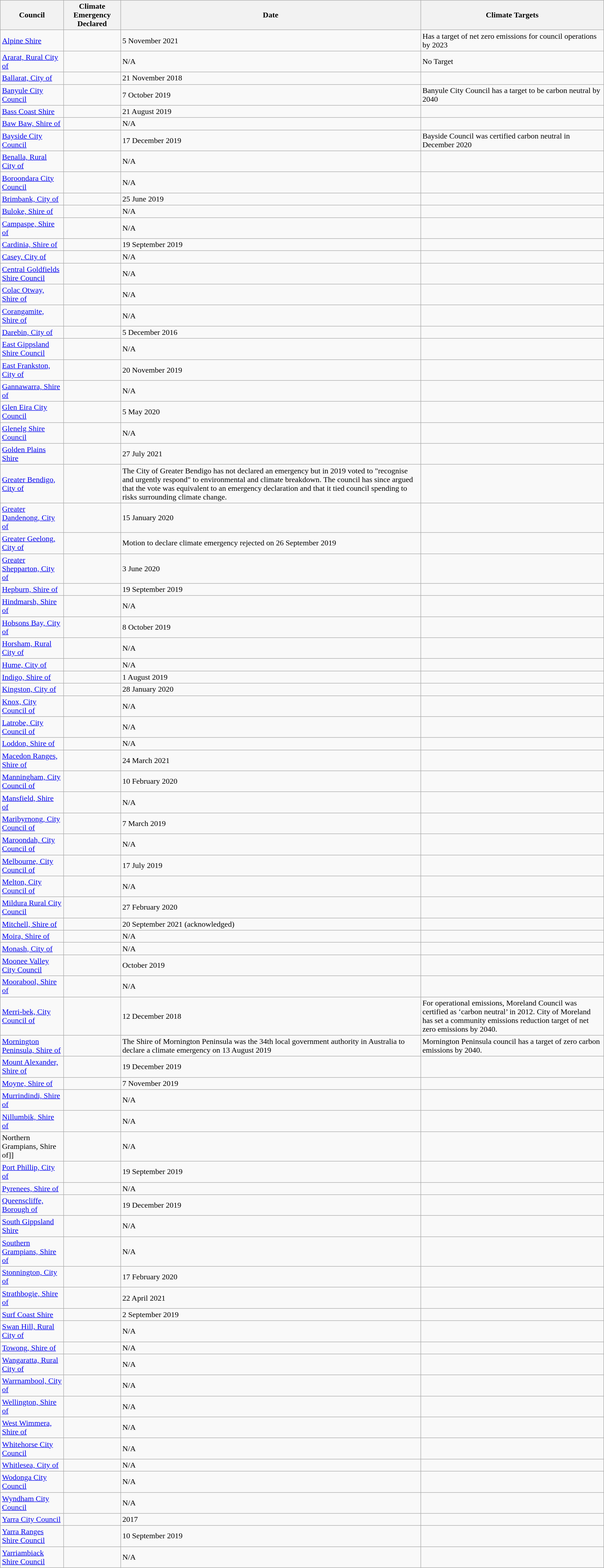<table class="wikitable sortable">
<tr>
<th>Council</th>
<th>Climate Emergency Declared</th>
<th>Date</th>
<th>Climate Targets</th>
</tr>
<tr>
<td><a href='#'>Alpine Shire</a></td>
<td></td>
<td>5 November 2021</td>
<td>Has a target of net zero emissions for council operations by 2023</td>
</tr>
<tr>
<td><a href='#'>Ararat, Rural City of</a></td>
<td></td>
<td>N/A</td>
<td>No Target</td>
</tr>
<tr>
<td><a href='#'>Ballarat, City of</a></td>
<td></td>
<td>21 November 2018</td>
<td></td>
</tr>
<tr>
<td><a href='#'>Banyule City Council</a></td>
<td></td>
<td>7 October 2019</td>
<td>Banyule City Council has a target to be carbon neutral by 2040</td>
</tr>
<tr>
<td><a href='#'>Bass Coast Shire</a></td>
<td></td>
<td>21 August 2019</td>
<td></td>
</tr>
<tr>
<td><a href='#'>Baw Baw, Shire of</a></td>
<td></td>
<td>N/A</td>
<td></td>
</tr>
<tr>
<td><a href='#'>Bayside City Council</a></td>
<td></td>
<td>17 December 2019</td>
<td>Bayside Council was certified carbon neutral in December 2020</td>
</tr>
<tr>
<td><a href='#'>Benalla, Rural City of</a></td>
<td></td>
<td>N/A</td>
<td></td>
</tr>
<tr>
<td><a href='#'>Boroondara City Council</a></td>
<td></td>
<td>N/A</td>
<td></td>
</tr>
<tr>
<td><a href='#'>Brimbank, City of</a></td>
<td></td>
<td>25 June 2019</td>
<td></td>
</tr>
<tr>
<td><a href='#'>Buloke, Shire of</a></td>
<td></td>
<td>N/A</td>
<td></td>
</tr>
<tr>
<td><a href='#'>Campaspe, Shire of</a></td>
<td></td>
<td>N/A</td>
<td></td>
</tr>
<tr>
<td><a href='#'>Cardinia, Shire of</a></td>
<td></td>
<td>19 September 2019</td>
<td></td>
</tr>
<tr>
<td><a href='#'>Casey, City of</a></td>
<td></td>
<td>N/A</td>
<td></td>
</tr>
<tr>
<td><a href='#'>Central Goldfields Shire Council</a></td>
<td></td>
<td>N/A</td>
<td></td>
</tr>
<tr>
<td><a href='#'>Colac Otway, Shire of</a></td>
<td></td>
<td>N/A</td>
<td></td>
</tr>
<tr>
<td><a href='#'>Corangamite, Shire of</a></td>
<td></td>
<td>N/A</td>
<td></td>
</tr>
<tr>
<td><a href='#'>Darebin, City of</a></td>
<td></td>
<td>5 December 2016</td>
<td></td>
</tr>
<tr>
<td><a href='#'>East Gippsland Shire Council</a></td>
<td></td>
<td>N/A</td>
<td></td>
</tr>
<tr>
<td><a href='#'>East Frankston, City of</a></td>
<td></td>
<td>20 November 2019</td>
<td></td>
</tr>
<tr>
<td><a href='#'>Gannawarra, Shire of</a></td>
<td></td>
<td>N/A</td>
<td></td>
</tr>
<tr>
<td><a href='#'>Glen Eira City Council</a></td>
<td></td>
<td>5 May 2020</td>
<td></td>
</tr>
<tr>
<td><a href='#'>Glenelg Shire Council</a></td>
<td></td>
<td>N/A</td>
<td></td>
</tr>
<tr>
<td><a href='#'>Golden Plains Shire</a></td>
<td></td>
<td>27 July 2021</td>
<td></td>
</tr>
<tr>
<td><a href='#'>Greater Bendigo, City of</a></td>
<td></td>
<td>The City of Greater Bendigo has not declared an emergency but in 2019 voted to "recognise and urgently respond" to environmental and climate breakdown. The council has since argued that the vote was equivalent to an emergency declaration and that it tied council spending to risks surrounding climate change.</td>
<td></td>
</tr>
<tr>
<td><a href='#'>Greater Dandenong, City of</a></td>
<td></td>
<td>15 January 2020</td>
<td></td>
</tr>
<tr>
<td><a href='#'>Greater Geelong, City of</a></td>
<td></td>
<td>Motion to declare climate emergency rejected on 26 September 2019</td>
<td></td>
</tr>
<tr>
<td><a href='#'>Greater Shepparton, City of</a></td>
<td></td>
<td>3 June 2020</td>
<td></td>
</tr>
<tr>
<td><a href='#'>Hepburn, Shire of</a></td>
<td></td>
<td>19 September 2019</td>
<td></td>
</tr>
<tr>
<td><a href='#'>Hindmarsh, Shire of</a></td>
<td></td>
<td>N/A</td>
<td></td>
</tr>
<tr>
<td><a href='#'>Hobsons Bay, City of</a></td>
<td></td>
<td>8 October 2019</td>
<td></td>
</tr>
<tr>
<td><a href='#'>Horsham, Rural City of</a></td>
<td></td>
<td>N/A</td>
<td></td>
</tr>
<tr>
<td><a href='#'>Hume, City of</a></td>
<td></td>
<td>N/A</td>
<td></td>
</tr>
<tr>
<td><a href='#'>Indigo, Shire of</a></td>
<td></td>
<td>1 August 2019</td>
<td></td>
</tr>
<tr>
<td><a href='#'>Kingston, City of</a></td>
<td></td>
<td>28 January 2020</td>
<td></td>
</tr>
<tr>
<td><a href='#'>Knox, City Council of</a></td>
<td></td>
<td>N/A</td>
<td></td>
</tr>
<tr>
<td><a href='#'>Latrobe, City Council of</a></td>
<td></td>
<td>N/A</td>
<td></td>
</tr>
<tr>
<td><a href='#'>Loddon, Shire of</a></td>
<td></td>
<td>N/A</td>
<td></td>
</tr>
<tr>
<td><a href='#'>Macedon Ranges, Shire of</a></td>
<td></td>
<td>24 March 2021</td>
<td></td>
</tr>
<tr>
<td><a href='#'>Manningham, City Council of</a></td>
<td></td>
<td>10 February 2020</td>
<td></td>
</tr>
<tr>
<td><a href='#'>Mansfield, Shire of</a></td>
<td></td>
<td>N/A</td>
<td></td>
</tr>
<tr>
<td><a href='#'>Maribyrnong, City Council of</a></td>
<td></td>
<td>7 March 2019</td>
<td></td>
</tr>
<tr>
<td><a href='#'>Maroondah, City Council of</a></td>
<td></td>
<td>N/A</td>
<td></td>
</tr>
<tr>
<td><a href='#'>Melbourne, City Council of</a></td>
<td></td>
<td>17 July 2019</td>
<td></td>
</tr>
<tr>
<td><a href='#'>Melton, City Council of</a></td>
<td></td>
<td>N/A</td>
<td></td>
</tr>
<tr>
<td><a href='#'>Mildura Rural City Council</a></td>
<td></td>
<td>27 February 2020</td>
<td></td>
</tr>
<tr>
<td><a href='#'>Mitchell, Shire of</a></td>
<td></td>
<td>20 September 2021 (acknowledged)</td>
<td></td>
</tr>
<tr>
<td><a href='#'>Moira, Shire of</a></td>
<td></td>
<td>N/A</td>
<td></td>
</tr>
<tr>
<td><a href='#'>Monash, City of</a></td>
<td></td>
<td>N/A</td>
<td></td>
</tr>
<tr>
<td><a href='#'>Moonee Valley City Council</a></td>
<td></td>
<td>October 2019</td>
<td></td>
</tr>
<tr>
<td><a href='#'>Moorabool, Shire of</a></td>
<td></td>
<td>N/A</td>
<td></td>
</tr>
<tr>
<td><a href='#'>Merri-bek, City Council of</a></td>
<td></td>
<td>12 December 2018</td>
<td>For operational emissions, Moreland Council was certified as ‘carbon neutral’ in 2012.  City of Moreland has set a community emissions reduction target of net zero emissions by 2040.</td>
</tr>
<tr>
<td><a href='#'>Mornington Peninsula, Shire of</a></td>
<td></td>
<td>The Shire of Mornington Peninsula was the 34th local government authority in Australia to declare a climate emergency on 13 August 2019</td>
<td>Mornington Peninsula council has a target of zero carbon emissions by 2040.</td>
</tr>
<tr>
<td><a href='#'>Mount Alexander, Shire of</a></td>
<td></td>
<td>19 December 2019</td>
<td></td>
</tr>
<tr>
<td><a href='#'>Moyne, Shire of</a></td>
<td></td>
<td>7 November 2019</td>
<td></td>
</tr>
<tr>
<td><a href='#'>Murrindindi, Shire of</a></td>
<td></td>
<td>N/A</td>
<td></td>
</tr>
<tr>
<td><a href='#'>Nillumbik, Shire of</a></td>
<td></td>
<td>N/A</td>
<td></td>
</tr>
<tr>
<td [[Shire of Northern Grampians }>Northern Grampians, Shire of]]</td>
<td></td>
<td>N/A</td>
<td></td>
</tr>
<tr>
<td><a href='#'>Port Phillip, City of</a></td>
<td></td>
<td>19 September 2019</td>
<td></td>
</tr>
<tr>
<td><a href='#'>Pyrenees, Shire of</a></td>
<td></td>
<td>N/A</td>
<td></td>
</tr>
<tr>
<td><a href='#'>Queenscliffe, Borough of</a></td>
<td></td>
<td>19 December 2019</td>
<td></td>
</tr>
<tr>
<td><a href='#'>South Gippsland Shire</a></td>
<td></td>
<td>N/A</td>
<td></td>
</tr>
<tr>
<td><a href='#'>Southern Grampians, Shire of</a></td>
<td></td>
<td>N/A</td>
<td></td>
</tr>
<tr>
<td><a href='#'>Stonnington, City of</a></td>
<td></td>
<td>17 February 2020</td>
<td></td>
</tr>
<tr>
<td><a href='#'>Strathbogie, Shire of</a></td>
<td></td>
<td>22 April 2021</td>
<td></td>
</tr>
<tr>
<td><a href='#'>Surf Coast Shire</a></td>
<td></td>
<td>2 September 2019</td>
<td></td>
</tr>
<tr>
<td><a href='#'>Swan Hill, Rural City of</a></td>
<td></td>
<td>N/A</td>
<td></td>
</tr>
<tr>
<td><a href='#'>Towong, Shire of</a></td>
<td></td>
<td>N/A</td>
<td></td>
</tr>
<tr>
<td><a href='#'>Wangaratta, Rural City of</a></td>
<td></td>
<td>N/A</td>
<td></td>
</tr>
<tr>
<td><a href='#'>Warrnambool, City of</a></td>
<td></td>
<td>N/A</td>
<td></td>
</tr>
<tr>
<td><a href='#'>Wellington, Shire of</a></td>
<td></td>
<td>N/A</td>
<td></td>
</tr>
<tr>
<td><a href='#'>West Wimmera, Shire of</a></td>
<td></td>
<td>N/A</td>
<td></td>
</tr>
<tr>
<td><a href='#'>Whitehorse City Council</a></td>
<td></td>
<td>N/A</td>
<td></td>
</tr>
<tr>
<td><a href='#'>Whitlesea, City of</a></td>
<td></td>
<td>N/A</td>
<td></td>
</tr>
<tr>
<td><a href='#'>Wodonga City Council</a></td>
<td></td>
<td>N/A</td>
<td></td>
</tr>
<tr>
<td><a href='#'>Wyndham City Council</a></td>
<td></td>
<td>N/A</td>
<td></td>
</tr>
<tr>
<td><a href='#'>Yarra City Council</a></td>
<td></td>
<td>2017</td>
<td></td>
</tr>
<tr>
<td><a href='#'>Yarra Ranges Shire Council</a></td>
<td></td>
<td>10 September 2019</td>
<td></td>
</tr>
<tr>
<td><a href='#'>Yarriambiack Shire Council</a></td>
<td></td>
<td>N/A</td>
<td></td>
</tr>
</table>
